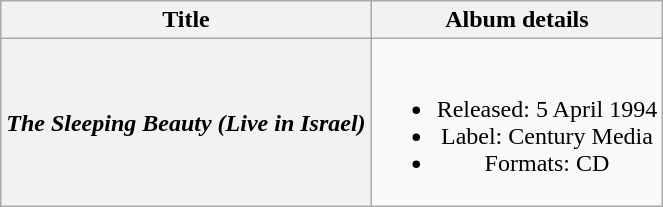<table class="wikitable plainrowheaders" style="text-align:center;">
<tr>
<th scope="col">Title</th>
<th scope="col">Album details</th>
</tr>
<tr>
<th scope="row"><em>The Sleeping Beauty (Live in Israel)</em></th>
<td><br><ul><li>Released: 5 April 1994</li><li>Label: Century Media</li><li>Formats: CD</li></ul></td>
</tr>
</table>
